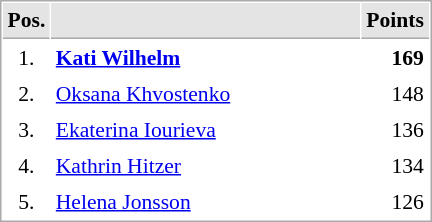<table cellspacing="1" cellpadding="3" style="border:1px solid #AAAAAA;font-size:90%">
<tr bgcolor="#E4E4E4">
<th style="border-bottom:1px solid #AAAAAA" width=10>Pos.</th>
<th style="border-bottom:1px solid #AAAAAA" width=200></th>
<th style="border-bottom:1px solid #AAAAAA" width=20>Points</th>
</tr>
<tr>
<td align="center">1.</td>
<td> <strong><a href='#'>Kati Wilhelm</a></strong></td>
<td align="right"><strong>169</strong></td>
</tr>
<tr>
<td align="center">2.</td>
<td> <a href='#'>Oksana Khvostenko</a></td>
<td align="right">148</td>
</tr>
<tr>
<td align="center">3.</td>
<td> <a href='#'>Ekaterina Iourieva</a></td>
<td align="right">136</td>
</tr>
<tr>
<td align="center">4.</td>
<td> <a href='#'>Kathrin Hitzer</a></td>
<td align="right">134</td>
</tr>
<tr>
<td align="center">5.</td>
<td> <a href='#'>Helena Jonsson</a></td>
<td align="right">126</td>
</tr>
</table>
